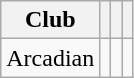<table class="wikitable sortable" style="text-align:center;font-size:100%;">
<tr>
<th>Club</th>
<th></th>
<th></th>
<th></th>
</tr>
<tr>
<td align=left>Arcadian</td>
<td></td>
<td></td>
<td></td>
</tr>
</table>
